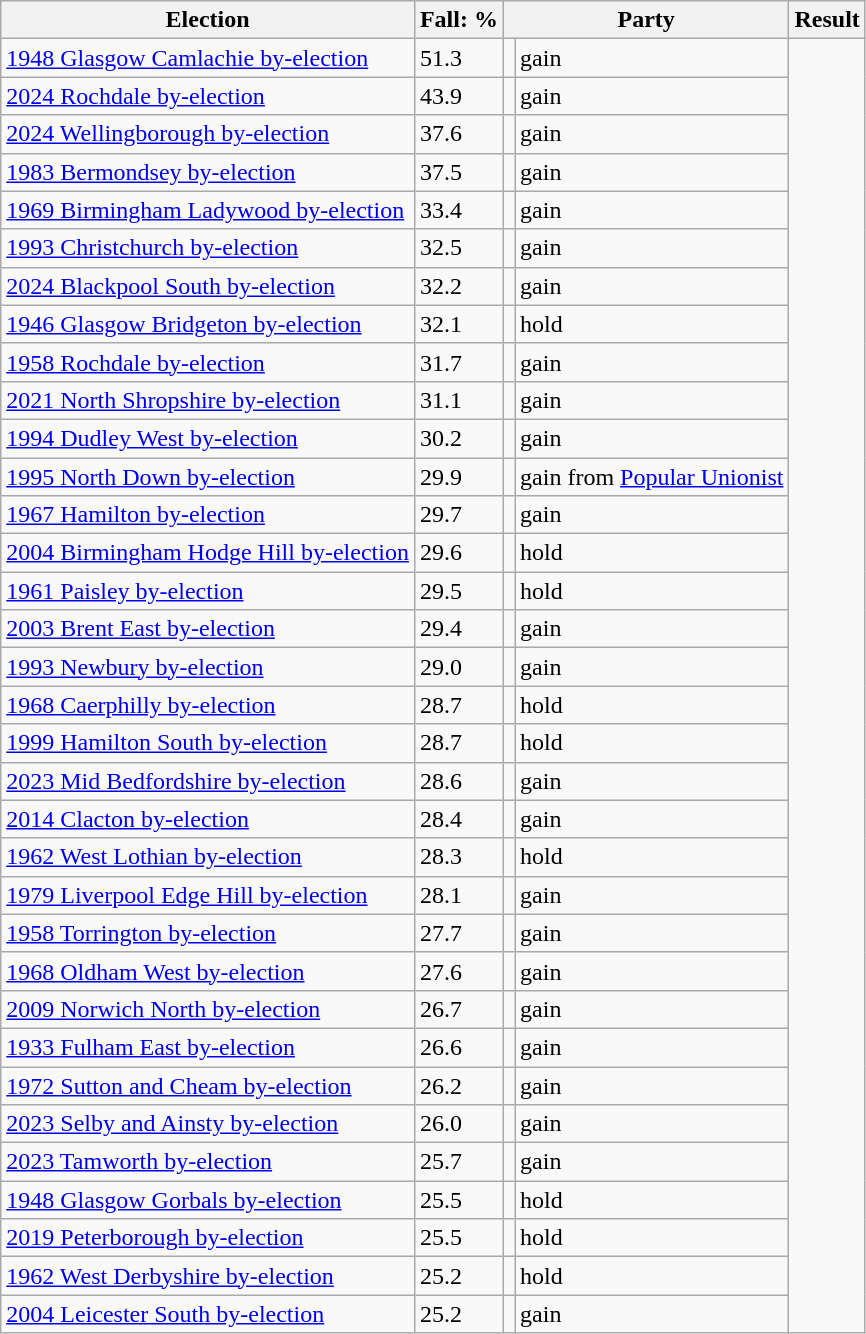<table class="wikitable sortable">
<tr>
<th>Election</th>
<th>Fall: %</th>
<th colspan=2>Party</th>
<th colspan=2>Result</th>
</tr>
<tr>
<td><a href='#'>1948 Glasgow Camlachie by-election</a></td>
<td>51.3</td>
<td></td>
<td> gain</td>
</tr>
<tr>
<td><a href='#'>2024 Rochdale by-election</a></td>
<td>43.9</td>
<td></td>
<td> gain</td>
</tr>
<tr>
<td><a href='#'>2024 Wellingborough by-election</a></td>
<td>37.6</td>
<td></td>
<td> gain</td>
</tr>
<tr>
<td><a href='#'>1983 Bermondsey by-election</a></td>
<td>37.5</td>
<td></td>
<td> gain</td>
</tr>
<tr>
<td><a href='#'>1969 Birmingham Ladywood by-election</a></td>
<td>33.4</td>
<td></td>
<td> gain</td>
</tr>
<tr>
<td><a href='#'>1993 Christchurch by-election</a></td>
<td>32.5</td>
<td></td>
<td> gain</td>
</tr>
<tr>
<td><a href='#'>2024 Blackpool South by-election</a></td>
<td>32.2</td>
<td></td>
<td> gain</td>
</tr>
<tr>
<td><a href='#'>1946 Glasgow Bridgeton by-election</a></td>
<td>32.1</td>
<td></td>
<td> hold</td>
</tr>
<tr>
<td><a href='#'>1958 Rochdale by-election</a></td>
<td>31.7</td>
<td></td>
<td> gain</td>
</tr>
<tr>
<td><a href='#'>2021 North Shropshire by-election</a></td>
<td>31.1</td>
<td></td>
<td> gain</td>
</tr>
<tr>
<td><a href='#'>1994 Dudley West by-election</a></td>
<td>30.2</td>
<td></td>
<td> gain</td>
</tr>
<tr>
<td><a href='#'>1995 North Down by-election</a></td>
<td>29.9</td>
<td></td>
<td> gain from <a href='#'>Popular Unionist</a></td>
</tr>
<tr>
<td><a href='#'>1967 Hamilton by-election</a></td>
<td>29.7</td>
<td></td>
<td> gain</td>
</tr>
<tr>
<td><a href='#'>2004 Birmingham Hodge Hill by-election</a></td>
<td>29.6</td>
<td></td>
<td> hold</td>
</tr>
<tr>
<td><a href='#'>1961 Paisley by-election</a></td>
<td>29.5</td>
<td></td>
<td> hold</td>
</tr>
<tr>
<td><a href='#'>2003 Brent East by-election</a></td>
<td>29.4</td>
<td></td>
<td> gain</td>
</tr>
<tr>
<td><a href='#'>1993 Newbury by-election</a></td>
<td>29.0</td>
<td></td>
<td> gain</td>
</tr>
<tr>
<td><a href='#'>1968 Caerphilly by-election</a></td>
<td>28.7</td>
<td></td>
<td> hold</td>
</tr>
<tr>
<td><a href='#'>1999 Hamilton South by-election</a></td>
<td>28.7</td>
<td></td>
<td> hold</td>
</tr>
<tr>
<td><a href='#'>2023 Mid Bedfordshire by-election</a></td>
<td>28.6</td>
<td></td>
<td> gain</td>
</tr>
<tr>
<td><a href='#'>2014 Clacton by-election</a></td>
<td>28.4</td>
<td></td>
<td> gain</td>
</tr>
<tr>
<td><a href='#'>1962 West Lothian by-election</a></td>
<td>28.3</td>
<td></td>
<td> hold</td>
</tr>
<tr>
<td><a href='#'>1979 Liverpool Edge Hill by-election</a></td>
<td>28.1</td>
<td></td>
<td> gain</td>
</tr>
<tr>
<td><a href='#'>1958 Torrington by-election</a></td>
<td>27.7</td>
<td></td>
<td> gain</td>
</tr>
<tr>
<td><a href='#'>1968 Oldham West by-election</a></td>
<td>27.6</td>
<td></td>
<td> gain</td>
</tr>
<tr>
<td><a href='#'>2009 Norwich North by-election</a></td>
<td>26.7</td>
<td></td>
<td> gain</td>
</tr>
<tr>
<td><a href='#'>1933 Fulham East by-election</a></td>
<td>26.6</td>
<td></td>
<td> gain</td>
</tr>
<tr>
<td><a href='#'>1972 Sutton and Cheam by-election</a></td>
<td>26.2</td>
<td></td>
<td> gain</td>
</tr>
<tr>
<td><a href='#'>2023 Selby and Ainsty by-election</a></td>
<td>26.0</td>
<td></td>
<td> gain</td>
</tr>
<tr>
<td><a href='#'>2023 Tamworth by-election</a></td>
<td>25.7</td>
<td></td>
<td> gain</td>
</tr>
<tr>
<td><a href='#'>1948 Glasgow Gorbals by-election</a></td>
<td>25.5</td>
<td></td>
<td> hold</td>
</tr>
<tr>
<td><a href='#'>2019 Peterborough by-election</a></td>
<td>25.5</td>
<td></td>
<td> hold</td>
</tr>
<tr>
<td><a href='#'>1962 West Derbyshire by-election</a></td>
<td>25.2</td>
<td></td>
<td> hold</td>
</tr>
<tr>
<td><a href='#'>2004 Leicester South by-election</a></td>
<td>25.2</td>
<td></td>
<td> gain</td>
</tr>
</table>
